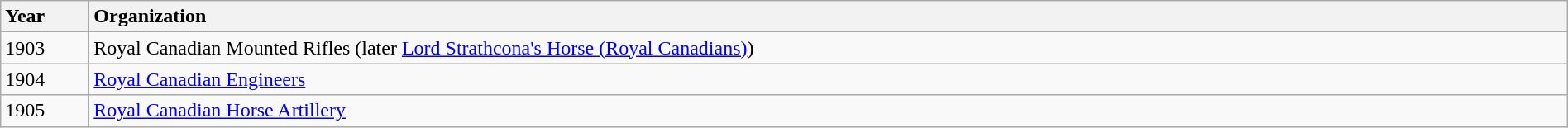<table class="wikitable" style="width:100%">
<tr>
<th style="width:4em;text-align:left">Year</th>
<th style="text-align:left">Organization</th>
</tr>
<tr>
<td>1903</td>
<td>Royal Canadian Mounted Rifles (later <a href='#'>Lord Strathcona's Horse (Royal Canadians)</a>)</td>
</tr>
<tr>
<td>1904</td>
<td><a href='#'>Royal Canadian Engineers</a></td>
</tr>
<tr>
<td>1905</td>
<td><a href='#'>Royal Canadian Horse Artillery</a></td>
</tr>
</table>
